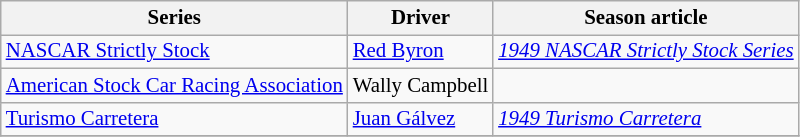<table class="wikitable" style="font-size: 87%;">
<tr>
<th>Series</th>
<th>Driver</th>
<th>Season article</th>
</tr>
<tr>
<td><a href='#'>NASCAR Strictly Stock</a></td>
<td> <a href='#'>Red Byron</a></td>
<td><em><a href='#'>1949 NASCAR Strictly Stock Series</a></em></td>
</tr>
<tr>
<td><a href='#'>American Stock Car Racing Association</a></td>
<td> Wally Campbell</td>
<td></td>
</tr>
<tr>
<td><a href='#'>Turismo Carretera</a></td>
<td> <a href='#'>Juan Gálvez</a></td>
<td><em><a href='#'>1949 Turismo Carretera</a></em></td>
</tr>
<tr>
</tr>
</table>
